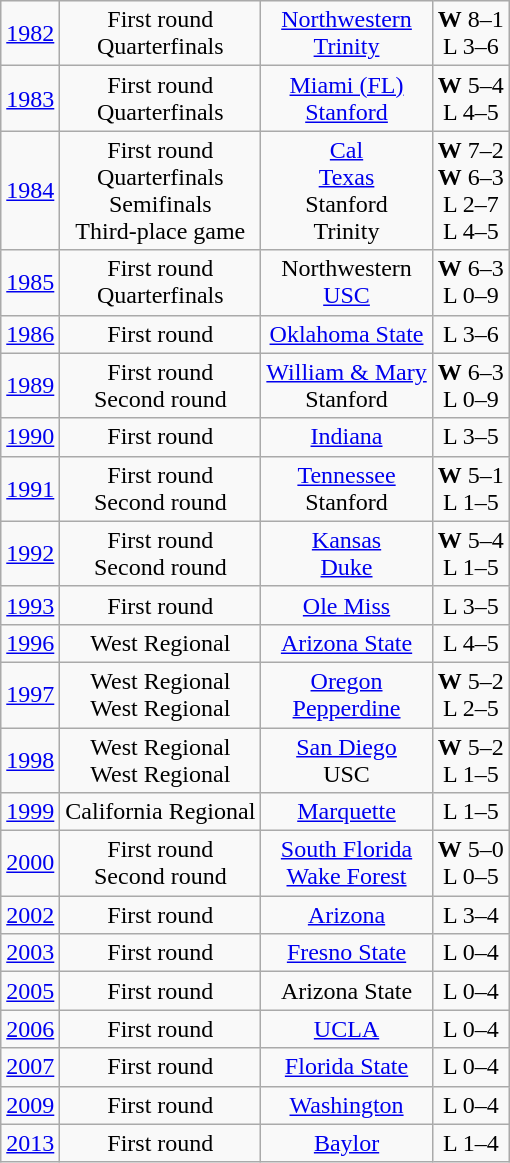<table class="wikitable sortable">
<tr align="center">
<td><a href='#'>1982</a></td>
<td>First round<br>Quarterfinals</td>
<td><a href='#'>Northwestern</a><br><a href='#'>Trinity</a></td>
<td><strong>W</strong> 8–1<br>L 3–6</td>
</tr>
<tr align="center">
<td><a href='#'>1983</a></td>
<td>First round<br>Quarterfinals</td>
<td><a href='#'>Miami (FL)</a><br><a href='#'>Stanford</a></td>
<td><strong>W</strong> 5–4<br>L 4–5</td>
</tr>
<tr align="center">
<td><a href='#'>1984</a></td>
<td>First round<br>Quarterfinals<br>Semifinals<br>Third-place game</td>
<td><a href='#'>Cal</a><br><a href='#'>Texas</a><br>Stanford<br>Trinity</td>
<td><strong>W</strong> 7–2<br><strong>W</strong> 6–3<br>L 2–7<br>L 4–5</td>
</tr>
<tr align="center">
<td><a href='#'>1985</a></td>
<td>First round<br>Quarterfinals</td>
<td>Northwestern<br><a href='#'>USC</a></td>
<td><strong>W</strong> 6–3<br>L 0–9</td>
</tr>
<tr align="center">
<td><a href='#'>1986</a></td>
<td>First round</td>
<td><a href='#'>Oklahoma State</a></td>
<td>L 3–6</td>
</tr>
<tr align="center">
<td><a href='#'>1989</a></td>
<td>First round<br>Second round</td>
<td><a href='#'>William & Mary</a><br>Stanford</td>
<td><strong>W</strong> 6–3<br>L 0–9</td>
</tr>
<tr align="center">
<td><a href='#'>1990</a></td>
<td>First round</td>
<td><a href='#'>Indiana</a></td>
<td>L 3–5</td>
</tr>
<tr align="center">
<td><a href='#'>1991</a></td>
<td>First round<br>Second round</td>
<td><a href='#'>Tennessee</a><br>Stanford</td>
<td><strong>W</strong> 5–1<br>L 1–5</td>
</tr>
<tr align="center">
<td><a href='#'>1992</a></td>
<td>First round<br>Second round</td>
<td><a href='#'>Kansas</a><br><a href='#'>Duke</a></td>
<td><strong>W</strong> 5–4<br>L 1–5</td>
</tr>
<tr align="center">
<td><a href='#'>1993</a></td>
<td>First round</td>
<td><a href='#'>Ole Miss</a></td>
<td>L 3–5</td>
</tr>
<tr align="center">
<td><a href='#'>1996</a></td>
<td>West Regional</td>
<td><a href='#'>Arizona State</a></td>
<td>L 4–5</td>
</tr>
<tr align="center">
<td><a href='#'>1997</a></td>
<td>West Regional<br>West Regional</td>
<td><a href='#'>Oregon</a><br><a href='#'>Pepperdine</a></td>
<td><strong>W</strong> 5–2<br>L 2–5</td>
</tr>
<tr align="center">
<td><a href='#'>1998</a></td>
<td>West Regional<br>West Regional</td>
<td><a href='#'>San Diego</a><br>USC</td>
<td><strong>W</strong> 5–2<br>L 1–5</td>
</tr>
<tr align="center">
<td><a href='#'>1999</a></td>
<td>California Regional</td>
<td><a href='#'>Marquette</a></td>
<td>L 1–5</td>
</tr>
<tr align="center">
<td><a href='#'>2000</a></td>
<td>First round<br>Second round</td>
<td><a href='#'>South Florida</a><br><a href='#'>Wake Forest</a></td>
<td><strong>W</strong> 5–0<br>L 0–5</td>
</tr>
<tr align="center">
<td><a href='#'>2002</a></td>
<td>First round</td>
<td><a href='#'>Arizona</a></td>
<td>L 3–4</td>
</tr>
<tr align="center">
<td><a href='#'>2003</a></td>
<td>First round</td>
<td><a href='#'>Fresno State</a></td>
<td>L 0–4</td>
</tr>
<tr align="center">
<td><a href='#'>2005</a></td>
<td>First round</td>
<td>Arizona State</td>
<td>L 0–4</td>
</tr>
<tr align="center">
<td><a href='#'>2006</a></td>
<td>First round</td>
<td><a href='#'>UCLA</a></td>
<td>L 0–4</td>
</tr>
<tr align="center">
<td><a href='#'>2007</a></td>
<td>First round</td>
<td><a href='#'>Florida State</a></td>
<td>L 0–4</td>
</tr>
<tr align="center">
<td><a href='#'>2009</a></td>
<td>First round</td>
<td><a href='#'>Washington</a></td>
<td>L 0–4</td>
</tr>
<tr align="center">
<td><a href='#'>2013</a></td>
<td>First round</td>
<td><a href='#'>Baylor</a></td>
<td>L 1–4</td>
</tr>
</table>
